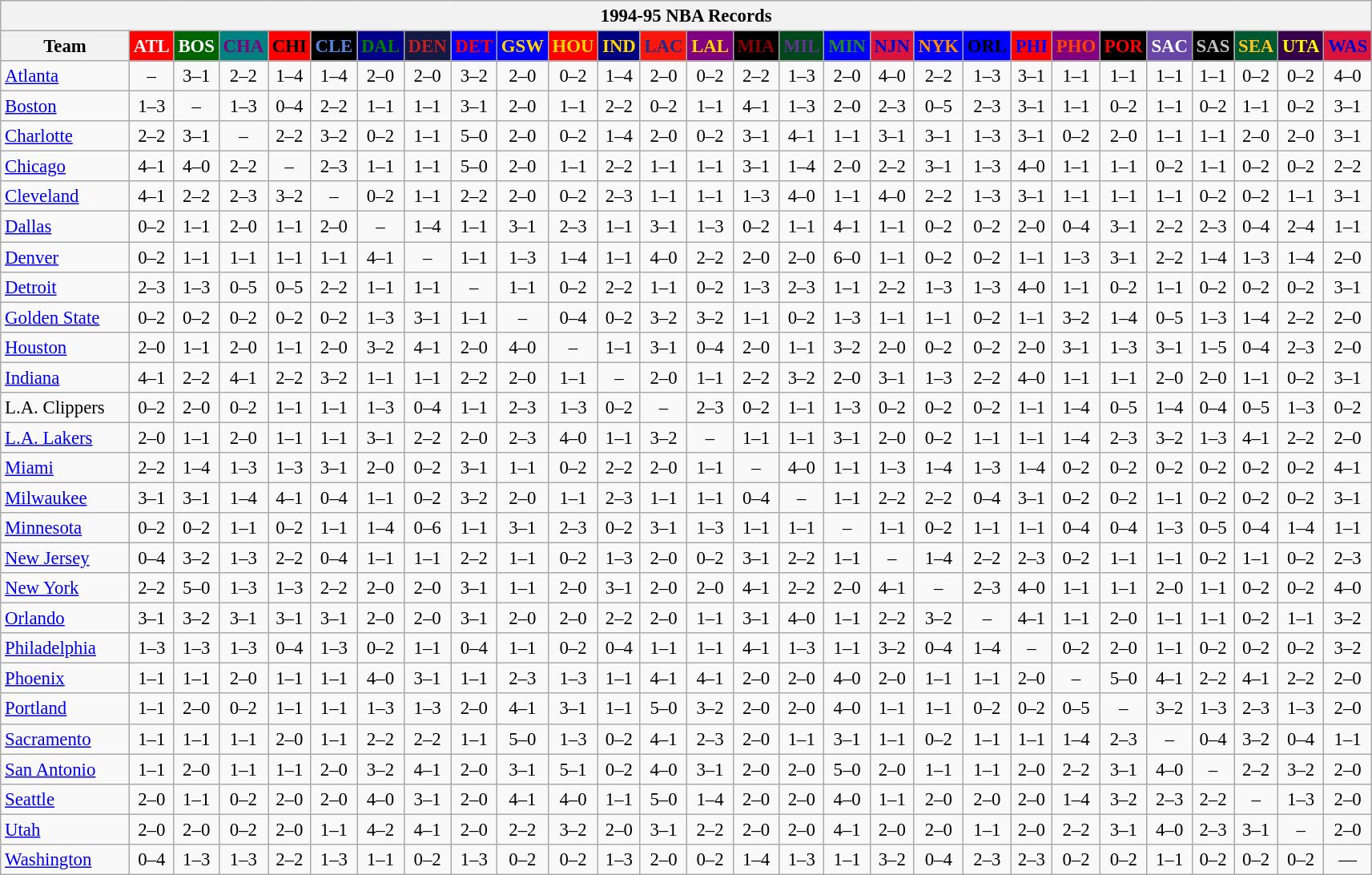<table class="wikitable" style="font-size:95%; text-align:center;">
<tr>
<th colspan=28>1994-95 NBA Records</th>
</tr>
<tr>
<th width=100>Team</th>
<th style="background:#FF0000;color:#FFFFFF;width=35">ATL</th>
<th style="background:#006400;color:#FFFFFF;width=35">BOS</th>
<th style="background:#008080;color:#800080;width=35">CHA</th>
<th style="background:#FF0000;color:#000000;width=35">CHI</th>
<th style="background:#000000;color:#5787DC;width=35">CLE</th>
<th style="background:#00008B;color:#008000;width=35">DAL</th>
<th style="background:#141A44;color:#BC2224;width=35">DEN</th>
<th style="background:#0000FF;color:#FF0000;width=35">DET</th>
<th style="background:#0000FF;color:#FFD700;width=35">GSW</th>
<th style="background:#FF0000;color:#FFD700;width=35">HOU</th>
<th style="background:#000080;color:#FFD700;width=35">IND</th>
<th style="background:#F9160D;color:#1A2E8B;width=35">LAC</th>
<th style="background:#800080;color:#FFD700;width=35">LAL</th>
<th style="background:#000000;color:#8B0000;width=35">MIA</th>
<th style="background:#00471B;color:#5C378A;width=35">MIL</th>
<th style="background:#0000FF;color:#228B22;width=35">MIN</th>
<th style="background:#DC143C;color:#0000CD;width=35">NJN</th>
<th style="background:#0000FF;color:#FF8C00;width=35">NYK</th>
<th style="background:#0000FF;color:#000000;width=35">ORL</th>
<th style="background:#FF0000;color:#0000FF;width=35">PHI</th>
<th style="background:#800080;color:#FF4500;width=35">PHO</th>
<th style="background:#000000;color:#FF0000;width=35">POR</th>
<th style="background:#6846A8;color:#FFFFFF;width=35">SAC</th>
<th style="background:#000000;color:#C0C0C0;width=35">SAS</th>
<th style="background:#005831;color:#FFC322;width=35">SEA</th>
<th style="background:#36004A;color:#FFFF00;width=35">UTA</th>
<th style="background:#DC143C;color:#0000CD;width=35">WAS</th>
</tr>
<tr>
<td style="text-align:left;"><a href='#'>Atlanta</a></td>
<td>–</td>
<td>3–1</td>
<td>2–2</td>
<td>1–4</td>
<td>1–4</td>
<td>2–0</td>
<td>2–0</td>
<td>3–2</td>
<td>2–0</td>
<td>0–2</td>
<td>1–4</td>
<td>2–0</td>
<td>0–2</td>
<td>2–2</td>
<td>1–3</td>
<td>2–0</td>
<td>4–0</td>
<td>2–2</td>
<td>1–3</td>
<td>3–1</td>
<td>1–1</td>
<td>1–1</td>
<td>1–1</td>
<td>1–1</td>
<td>0–2</td>
<td>0–2</td>
<td>4–0</td>
</tr>
<tr>
<td style="text-align:left;"><a href='#'>Boston</a></td>
<td>1–3</td>
<td>–</td>
<td>1–3</td>
<td>0–4</td>
<td>2–2</td>
<td>1–1</td>
<td>1–1</td>
<td>3–1</td>
<td>2–0</td>
<td>1–1</td>
<td>2–2</td>
<td>0–2</td>
<td>1–1</td>
<td>4–1</td>
<td>1–3</td>
<td>2–0</td>
<td>2–3</td>
<td>0–5</td>
<td>2–3</td>
<td>3–1</td>
<td>1–1</td>
<td>0–2</td>
<td>1–1</td>
<td>0–2</td>
<td>1–1</td>
<td>0–2</td>
<td>3–1</td>
</tr>
<tr>
<td style="text-align:left;"><a href='#'>Charlotte</a></td>
<td>2–2</td>
<td>3–1</td>
<td>–</td>
<td>2–2</td>
<td>3–2</td>
<td>0–2</td>
<td>1–1</td>
<td>5–0</td>
<td>2–0</td>
<td>0–2</td>
<td>1–4</td>
<td>2–0</td>
<td>0–2</td>
<td>3–1</td>
<td>4–1</td>
<td>1–1</td>
<td>3–1</td>
<td>3–1</td>
<td>1–3</td>
<td>3–1</td>
<td>0–2</td>
<td>2–0</td>
<td>1–1</td>
<td>1–1</td>
<td>2–0</td>
<td>2–0</td>
<td>3–1</td>
</tr>
<tr>
<td style="text-align:left;"><a href='#'>Chicago</a></td>
<td>4–1</td>
<td>4–0</td>
<td>2–2</td>
<td>–</td>
<td>2–3</td>
<td>1–1</td>
<td>1–1</td>
<td>5–0</td>
<td>2–0</td>
<td>1–1</td>
<td>2–2</td>
<td>1–1</td>
<td>1–1</td>
<td>3–1</td>
<td>1–4</td>
<td>2–0</td>
<td>2–2</td>
<td>3–1</td>
<td>1–3</td>
<td>4–0</td>
<td>1–1</td>
<td>1–1</td>
<td>0–2</td>
<td>1–1</td>
<td>0–2</td>
<td>0–2</td>
<td>2–2</td>
</tr>
<tr>
<td style="text-align:left;"><a href='#'>Cleveland</a></td>
<td>4–1</td>
<td>2–2</td>
<td>2–3</td>
<td>3–2</td>
<td>–</td>
<td>0–2</td>
<td>1–1</td>
<td>2–2</td>
<td>2–0</td>
<td>0–2</td>
<td>2–3</td>
<td>1–1</td>
<td>1–1</td>
<td>1–3</td>
<td>4–0</td>
<td>1–1</td>
<td>4–0</td>
<td>2–2</td>
<td>1–3</td>
<td>3–1</td>
<td>1–1</td>
<td>1–1</td>
<td>1–1</td>
<td>0–2</td>
<td>0–2</td>
<td>1–1</td>
<td>3–1</td>
</tr>
<tr>
<td style="text-align:left;"><a href='#'>Dallas</a></td>
<td>0–2</td>
<td>1–1</td>
<td>2–0</td>
<td>1–1</td>
<td>2–0</td>
<td>–</td>
<td>1–4</td>
<td>1–1</td>
<td>3–1</td>
<td>2–3</td>
<td>1–1</td>
<td>3–1</td>
<td>1–3</td>
<td>0–2</td>
<td>1–1</td>
<td>4–1</td>
<td>1–1</td>
<td>0–2</td>
<td>0–2</td>
<td>2–0</td>
<td>0–4</td>
<td>3–1</td>
<td>2–2</td>
<td>2–3</td>
<td>0–4</td>
<td>2–4</td>
<td>1–1</td>
</tr>
<tr>
<td style="text-align:left;"><a href='#'>Denver</a></td>
<td>0–2</td>
<td>1–1</td>
<td>1–1</td>
<td>1–1</td>
<td>1–1</td>
<td>4–1</td>
<td>–</td>
<td>1–1</td>
<td>1–3</td>
<td>1–4</td>
<td>1–1</td>
<td>4–0</td>
<td>2–2</td>
<td>2–0</td>
<td>2–0</td>
<td>6–0</td>
<td>1–1</td>
<td>0–2</td>
<td>0–2</td>
<td>1–1</td>
<td>1–3</td>
<td>3–1</td>
<td>2–2</td>
<td>1–4</td>
<td>1–3</td>
<td>1–4</td>
<td>2–0</td>
</tr>
<tr>
<td style="text-align:left;"><a href='#'>Detroit</a></td>
<td>2–3</td>
<td>1–3</td>
<td>0–5</td>
<td>0–5</td>
<td>2–2</td>
<td>1–1</td>
<td>1–1</td>
<td>–</td>
<td>1–1</td>
<td>0–2</td>
<td>2–2</td>
<td>1–1</td>
<td>0–2</td>
<td>1–3</td>
<td>2–3</td>
<td>1–1</td>
<td>2–2</td>
<td>1–3</td>
<td>1–3</td>
<td>4–0</td>
<td>1–1</td>
<td>0–2</td>
<td>1–1</td>
<td>0–2</td>
<td>0–2</td>
<td>0–2</td>
<td>3–1</td>
</tr>
<tr>
<td style="text-align:left;"><a href='#'>Golden State</a></td>
<td>0–2</td>
<td>0–2</td>
<td>0–2</td>
<td>0–2</td>
<td>0–2</td>
<td>1–3</td>
<td>3–1</td>
<td>1–1</td>
<td>–</td>
<td>0–4</td>
<td>0–2</td>
<td>3–2</td>
<td>3–2</td>
<td>1–1</td>
<td>0–2</td>
<td>1–3</td>
<td>1–1</td>
<td>1–1</td>
<td>0–2</td>
<td>1–1</td>
<td>3–2</td>
<td>1–4</td>
<td>0–5</td>
<td>1–3</td>
<td>1–4</td>
<td>2–2</td>
<td>2–0</td>
</tr>
<tr>
<td style="text-align:left;"><a href='#'>Houston</a></td>
<td>2–0</td>
<td>1–1</td>
<td>2–0</td>
<td>1–1</td>
<td>2–0</td>
<td>3–2</td>
<td>4–1</td>
<td>2–0</td>
<td>4–0</td>
<td>–</td>
<td>1–1</td>
<td>3–1</td>
<td>0–4</td>
<td>2–0</td>
<td>1–1</td>
<td>3–2</td>
<td>2–0</td>
<td>0–2</td>
<td>0–2</td>
<td>2–0</td>
<td>3–1</td>
<td>1–3</td>
<td>3–1</td>
<td>1–5</td>
<td>0–4</td>
<td>2–3</td>
<td>2–0</td>
</tr>
<tr>
<td style="text-align:left;"><a href='#'>Indiana</a></td>
<td>4–1</td>
<td>2–2</td>
<td>4–1</td>
<td>2–2</td>
<td>3–2</td>
<td>1–1</td>
<td>1–1</td>
<td>2–2</td>
<td>2–0</td>
<td>1–1</td>
<td>–</td>
<td>2–0</td>
<td>1–1</td>
<td>2–2</td>
<td>3–2</td>
<td>2–0</td>
<td>3–1</td>
<td>1–3</td>
<td>2–2</td>
<td>4–0</td>
<td>1–1</td>
<td>1–1</td>
<td>2–0</td>
<td>2–0</td>
<td>1–1</td>
<td>0–2</td>
<td>3–1</td>
</tr>
<tr>
<td style="text-align:left;">L.A. Clippers</td>
<td>0–2</td>
<td>2–0</td>
<td>0–2</td>
<td>1–1</td>
<td>1–1</td>
<td>1–3</td>
<td>0–4</td>
<td>1–1</td>
<td>2–3</td>
<td>1–3</td>
<td>0–2</td>
<td>–</td>
<td>2–3</td>
<td>0–2</td>
<td>1–1</td>
<td>1–3</td>
<td>0–2</td>
<td>0–2</td>
<td>0–2</td>
<td>1–1</td>
<td>1–4</td>
<td>0–5</td>
<td>1–4</td>
<td>0–4</td>
<td>0–5</td>
<td>1–3</td>
<td>0–2</td>
</tr>
<tr>
<td style="text-align:left;"><a href='#'>L.A. Lakers</a></td>
<td>2–0</td>
<td>1–1</td>
<td>2–0</td>
<td>1–1</td>
<td>1–1</td>
<td>3–1</td>
<td>2–2</td>
<td>2–0</td>
<td>2–3</td>
<td>4–0</td>
<td>1–1</td>
<td>3–2</td>
<td>–</td>
<td>1–1</td>
<td>1–1</td>
<td>3–1</td>
<td>2–0</td>
<td>0–2</td>
<td>1–1</td>
<td>1–1</td>
<td>1–4</td>
<td>2–3</td>
<td>3–2</td>
<td>1–3</td>
<td>4–1</td>
<td>2–2</td>
<td>2–0</td>
</tr>
<tr>
<td style="text-align:left;"><a href='#'>Miami</a></td>
<td>2–2</td>
<td>1–4</td>
<td>1–3</td>
<td>1–3</td>
<td>3–1</td>
<td>2–0</td>
<td>0–2</td>
<td>3–1</td>
<td>1–1</td>
<td>0–2</td>
<td>2–2</td>
<td>2–0</td>
<td>1–1</td>
<td>–</td>
<td>4–0</td>
<td>1–1</td>
<td>1–3</td>
<td>1–4</td>
<td>1–3</td>
<td>1–4</td>
<td>0–2</td>
<td>0–2</td>
<td>0–2</td>
<td>0–2</td>
<td>0–2</td>
<td>0–2</td>
<td>4–1</td>
</tr>
<tr>
<td style="text-align:left;"><a href='#'>Milwaukee</a></td>
<td>3–1</td>
<td>3–1</td>
<td>1–4</td>
<td>4–1</td>
<td>0–4</td>
<td>1–1</td>
<td>0–2</td>
<td>3–2</td>
<td>2–0</td>
<td>1–1</td>
<td>2–3</td>
<td>1–1</td>
<td>1–1</td>
<td>0–4</td>
<td>–</td>
<td>1–1</td>
<td>2–2</td>
<td>2–2</td>
<td>0–4</td>
<td>3–1</td>
<td>0–2</td>
<td>0–2</td>
<td>1–1</td>
<td>0–2</td>
<td>0–2</td>
<td>0–2</td>
<td>3–1</td>
</tr>
<tr>
<td style="text-align:left;"><a href='#'>Minnesota</a></td>
<td>0–2</td>
<td>0–2</td>
<td>1–1</td>
<td>0–2</td>
<td>1–1</td>
<td>1–4</td>
<td>0–6</td>
<td>1–1</td>
<td>3–1</td>
<td>2–3</td>
<td>0–2</td>
<td>3–1</td>
<td>1–3</td>
<td>1–1</td>
<td>1–1</td>
<td>–</td>
<td>1–1</td>
<td>0–2</td>
<td>1–1</td>
<td>1–1</td>
<td>0–4</td>
<td>0–4</td>
<td>1–3</td>
<td>0–5</td>
<td>0–4</td>
<td>1–4</td>
<td>1–1</td>
</tr>
<tr>
<td style="text-align:left;"><a href='#'>New Jersey</a></td>
<td>0–4</td>
<td>3–2</td>
<td>1–3</td>
<td>2–2</td>
<td>0–4</td>
<td>1–1</td>
<td>1–1</td>
<td>2–2</td>
<td>1–1</td>
<td>0–2</td>
<td>1–3</td>
<td>2–0</td>
<td>0–2</td>
<td>3–1</td>
<td>2–2</td>
<td>1–1</td>
<td>–</td>
<td>1–4</td>
<td>2–2</td>
<td>2–3</td>
<td>0–2</td>
<td>1–1</td>
<td>1–1</td>
<td>0–2</td>
<td>1–1</td>
<td>0–2</td>
<td>2–3</td>
</tr>
<tr>
<td style="text-align:left;"><a href='#'>New York</a></td>
<td>2–2</td>
<td>5–0</td>
<td>1–3</td>
<td>1–3</td>
<td>2–2</td>
<td>2–0</td>
<td>2–0</td>
<td>3–1</td>
<td>1–1</td>
<td>2–0</td>
<td>3–1</td>
<td>2–0</td>
<td>2–0</td>
<td>4–1</td>
<td>2–2</td>
<td>2–0</td>
<td>4–1</td>
<td>–</td>
<td>2–3</td>
<td>4–0</td>
<td>1–1</td>
<td>1–1</td>
<td>2–0</td>
<td>1–1</td>
<td>0–2</td>
<td>0–2</td>
<td>4–0</td>
</tr>
<tr>
<td style="text-align:left;"><a href='#'>Orlando</a></td>
<td>3–1</td>
<td>3–2</td>
<td>3–1</td>
<td>3–1</td>
<td>3–1</td>
<td>2–0</td>
<td>2–0</td>
<td>3–1</td>
<td>2–0</td>
<td>2–0</td>
<td>2–2</td>
<td>2–0</td>
<td>1–1</td>
<td>3–1</td>
<td>4–0</td>
<td>1–1</td>
<td>2–2</td>
<td>3–2</td>
<td>–</td>
<td>4–1</td>
<td>1–1</td>
<td>2–0</td>
<td>1–1</td>
<td>1–1</td>
<td>0–2</td>
<td>1–1</td>
<td>3–2</td>
</tr>
<tr>
<td style="text-align:left;"><a href='#'>Philadelphia</a></td>
<td>1–3</td>
<td>1–3</td>
<td>1–3</td>
<td>0–4</td>
<td>1–3</td>
<td>0–2</td>
<td>1–1</td>
<td>0–4</td>
<td>1–1</td>
<td>0–2</td>
<td>0–4</td>
<td>1–1</td>
<td>1–1</td>
<td>4–1</td>
<td>1–3</td>
<td>1–1</td>
<td>3–2</td>
<td>0–4</td>
<td>1–4</td>
<td>–</td>
<td>0–2</td>
<td>2–0</td>
<td>1–1</td>
<td>0–2</td>
<td>0–2</td>
<td>0–2</td>
<td>3–2</td>
</tr>
<tr>
<td style="text-align:left;"><a href='#'>Phoenix</a></td>
<td>1–1</td>
<td>1–1</td>
<td>2–0</td>
<td>1–1</td>
<td>1–1</td>
<td>4–0</td>
<td>3–1</td>
<td>1–1</td>
<td>2–3</td>
<td>1–3</td>
<td>1–1</td>
<td>4–1</td>
<td>4–1</td>
<td>2–0</td>
<td>2–0</td>
<td>4–0</td>
<td>2–0</td>
<td>1–1</td>
<td>1–1</td>
<td>2–0</td>
<td>–</td>
<td>5–0</td>
<td>4–1</td>
<td>2–2</td>
<td>4–1</td>
<td>2–2</td>
<td>2–0</td>
</tr>
<tr>
<td style="text-align:left;"><a href='#'>Portland</a></td>
<td>1–1</td>
<td>2–0</td>
<td>0–2</td>
<td>1–1</td>
<td>1–1</td>
<td>1–3</td>
<td>1–3</td>
<td>2–0</td>
<td>4–1</td>
<td>3–1</td>
<td>1–1</td>
<td>5–0</td>
<td>3–2</td>
<td>2–0</td>
<td>2–0</td>
<td>4–0</td>
<td>1–1</td>
<td>1–1</td>
<td>0–2</td>
<td>0–2</td>
<td>0–5</td>
<td>–</td>
<td>3–2</td>
<td>1–3</td>
<td>2–3</td>
<td>1–3</td>
<td>2–0</td>
</tr>
<tr>
<td style="text-align:left;"><a href='#'>Sacramento</a></td>
<td>1–1</td>
<td>1–1</td>
<td>1–1</td>
<td>2–0</td>
<td>1–1</td>
<td>2–2</td>
<td>2–2</td>
<td>1–1</td>
<td>5–0</td>
<td>1–3</td>
<td>0–2</td>
<td>4–1</td>
<td>2–3</td>
<td>2–0</td>
<td>1–1</td>
<td>3–1</td>
<td>1–1</td>
<td>0–2</td>
<td>1–1</td>
<td>1–1</td>
<td>1–4</td>
<td>2–3</td>
<td>–</td>
<td>0–4</td>
<td>3–2</td>
<td>0–4</td>
<td>1–1</td>
</tr>
<tr>
<td style="text-align:left;"><a href='#'>San Antonio</a></td>
<td>1–1</td>
<td>2–0</td>
<td>1–1</td>
<td>1–1</td>
<td>2–0</td>
<td>3–2</td>
<td>4–1</td>
<td>2–0</td>
<td>3–1</td>
<td>5–1</td>
<td>0–2</td>
<td>4–0</td>
<td>3–1</td>
<td>2–0</td>
<td>2–0</td>
<td>5–0</td>
<td>2–0</td>
<td>1–1</td>
<td>1–1</td>
<td>2–0</td>
<td>2–2</td>
<td>3–1</td>
<td>4–0</td>
<td>–</td>
<td>2–2</td>
<td>3–2</td>
<td>2–0</td>
</tr>
<tr>
<td style="text-align:left;"><a href='#'>Seattle</a></td>
<td>2–0</td>
<td>1–1</td>
<td>0–2</td>
<td>2–0</td>
<td>2–0</td>
<td>4–0</td>
<td>3–1</td>
<td>2–0</td>
<td>4–1</td>
<td>4–0</td>
<td>1–1</td>
<td>5–0</td>
<td>1–4</td>
<td>2–0</td>
<td>2–0</td>
<td>4–0</td>
<td>1–1</td>
<td>2–0</td>
<td>2–0</td>
<td>2–0</td>
<td>1–4</td>
<td>3–2</td>
<td>2–3</td>
<td>2–2</td>
<td>–</td>
<td>1–3</td>
<td>2–0</td>
</tr>
<tr>
<td style="text-align:left;"><a href='#'>Utah</a></td>
<td>2–0</td>
<td>2–0</td>
<td>0–2</td>
<td>2–0</td>
<td>1–1</td>
<td>4–2</td>
<td>4–1</td>
<td>2–0</td>
<td>2–2</td>
<td>3–2</td>
<td>2–0</td>
<td>3–1</td>
<td>2–2</td>
<td>2–0</td>
<td>2–0</td>
<td>4–1</td>
<td>2–0</td>
<td>2–0</td>
<td>1–1</td>
<td>2–0</td>
<td>2–2</td>
<td>3–1</td>
<td>4–0</td>
<td>2–3</td>
<td>3–1</td>
<td>–</td>
<td>2–0</td>
</tr>
<tr>
<td style="text-align:left;"><a href='#'>Washington</a></td>
<td>0–4</td>
<td>1–3</td>
<td>1–3</td>
<td>2–2</td>
<td>1–3</td>
<td>1–1</td>
<td>0–2</td>
<td>1–3</td>
<td>0–2</td>
<td>0–2</td>
<td>1–3</td>
<td>2–0</td>
<td>0–2</td>
<td>1–4</td>
<td>1–3</td>
<td>1–1</td>
<td>3–2</td>
<td>0–4</td>
<td>2–3</td>
<td>2–3</td>
<td>0–2</td>
<td>0–2</td>
<td>1–1</td>
<td>0–2</td>
<td>0–2</td>
<td>0–2</td>
<td>—</td>
</tr>
</table>
